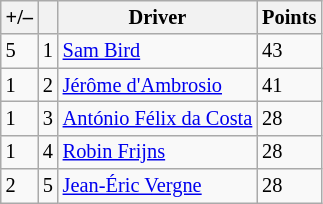<table class="wikitable" style="font-size: 85%">
<tr>
<th scope="col">+/–</th>
<th scope="col"></th>
<th scope="col">Driver</th>
<th scope="col">Points</th>
</tr>
<tr>
<td align="left"> 5</td>
<td align="center">1</td>
<td> <a href='#'>Sam Bird</a></td>
<td align="left">43</td>
</tr>
<tr>
<td align="left"> 1</td>
<td align="center">2</td>
<td> <a href='#'>Jérôme d'Ambrosio</a></td>
<td align="left">41</td>
</tr>
<tr>
<td align="left"> 1</td>
<td align="center">3</td>
<td> <a href='#'>António Félix da Costa</a></td>
<td align="left">28</td>
</tr>
<tr>
<td align="left"> 1</td>
<td align="center">4</td>
<td> <a href='#'>Robin Frijns</a></td>
<td align="left">28</td>
</tr>
<tr>
<td align="left"> 2</td>
<td align="center">5</td>
<td> <a href='#'>Jean-Éric Vergne</a></td>
<td align="left">28</td>
</tr>
</table>
